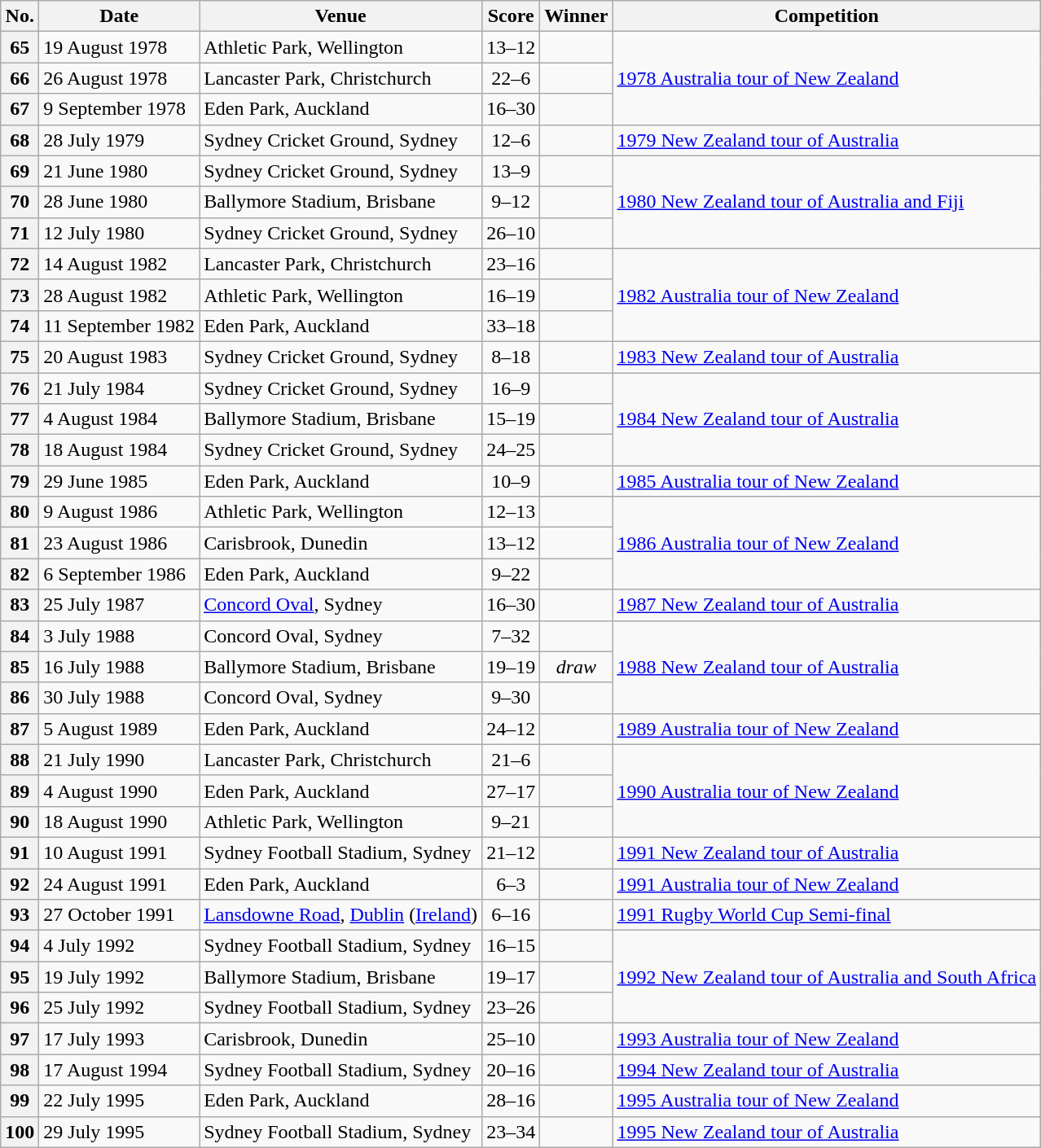<table class="wikitable">
<tr>
<th>No.</th>
<th>Date</th>
<th>Venue</th>
<th>Score</th>
<th>Winner</th>
<th>Competition</th>
</tr>
<tr>
<th>65</th>
<td>19 August 1978</td>
<td>Athletic Park, Wellington</td>
<td align="center">13–12</td>
<td></td>
<td rowspan="3"><a href='#'>1978 Australia tour of New Zealand</a></td>
</tr>
<tr>
<th>66</th>
<td>26 August 1978</td>
<td>Lancaster Park, Christchurch</td>
<td align="center">22–6</td>
<td></td>
</tr>
<tr>
<th>67</th>
<td>9 September 1978</td>
<td>Eden Park, Auckland</td>
<td align="center">16–30</td>
<td></td>
</tr>
<tr>
<th>68</th>
<td>28 July 1979</td>
<td>Sydney Cricket Ground, Sydney</td>
<td align="center">12–6</td>
<td></td>
<td><a href='#'>1979 New Zealand tour of Australia</a></td>
</tr>
<tr>
<th>69</th>
<td>21 June 1980</td>
<td>Sydney Cricket Ground, Sydney</td>
<td align="center">13–9</td>
<td></td>
<td rowspan="3"><a href='#'>1980 New Zealand tour of Australia and Fiji</a></td>
</tr>
<tr>
<th>70</th>
<td>28 June 1980</td>
<td>Ballymore Stadium, Brisbane</td>
<td align="center">9–12</td>
<td></td>
</tr>
<tr>
<th>71</th>
<td>12 July 1980</td>
<td>Sydney Cricket Ground, Sydney</td>
<td align="center">26–10</td>
<td></td>
</tr>
<tr>
<th>72</th>
<td>14 August 1982</td>
<td>Lancaster Park, Christchurch</td>
<td align="center">23–16</td>
<td></td>
<td rowspan="3"><a href='#'>1982 Australia tour of New Zealand</a></td>
</tr>
<tr>
<th>73</th>
<td>28 August 1982</td>
<td>Athletic Park, Wellington</td>
<td align="center">16–19</td>
<td></td>
</tr>
<tr>
<th>74</th>
<td>11 September 1982</td>
<td>Eden Park, Auckland</td>
<td align="center">33–18</td>
<td></td>
</tr>
<tr>
<th>75</th>
<td>20 August 1983</td>
<td>Sydney Cricket Ground, Sydney</td>
<td align="center">8–18</td>
<td></td>
<td><a href='#'>1983 New Zealand tour of Australia</a></td>
</tr>
<tr>
<th>76</th>
<td>21 July 1984</td>
<td>Sydney Cricket Ground, Sydney</td>
<td align="center">16–9</td>
<td></td>
<td rowspan="3"><a href='#'>1984 New Zealand tour of Australia</a></td>
</tr>
<tr>
<th>77</th>
<td>4 August 1984</td>
<td>Ballymore Stadium, Brisbane</td>
<td align="center">15–19</td>
<td></td>
</tr>
<tr>
<th>78</th>
<td>18 August 1984</td>
<td>Sydney Cricket Ground, Sydney</td>
<td align="center">24–25</td>
<td></td>
</tr>
<tr>
<th>79</th>
<td>29 June 1985</td>
<td>Eden Park, Auckland</td>
<td align="center">10–9</td>
<td></td>
<td><a href='#'>1985 Australia tour of New Zealand</a></td>
</tr>
<tr>
<th>80</th>
<td>9 August 1986</td>
<td>Athletic Park, Wellington</td>
<td align="center">12–13</td>
<td></td>
<td rowspan="3"><a href='#'>1986 Australia tour of New Zealand</a></td>
</tr>
<tr>
<th>81</th>
<td>23 August 1986</td>
<td>Carisbrook, Dunedin</td>
<td align="center">13–12</td>
<td></td>
</tr>
<tr>
<th>82</th>
<td>6 September 1986</td>
<td>Eden Park, Auckland</td>
<td align="center">9–22</td>
<td></td>
</tr>
<tr>
<th>83</th>
<td>25 July 1987</td>
<td><a href='#'>Concord Oval</a>, Sydney</td>
<td align="center">16–30</td>
<td></td>
<td><a href='#'>1987 New Zealand tour of Australia</a></td>
</tr>
<tr>
<th>84</th>
<td>3 July 1988</td>
<td>Concord Oval, Sydney</td>
<td align="center">7–32</td>
<td></td>
<td rowspan="3"><a href='#'>1988 New Zealand tour of Australia</a></td>
</tr>
<tr>
<th>85</th>
<td>16 July 1988</td>
<td>Ballymore Stadium, Brisbane</td>
<td align="center">19–19</td>
<td align="center"><em>draw</em></td>
</tr>
<tr>
<th>86</th>
<td>30 July 1988</td>
<td>Concord Oval, Sydney</td>
<td align="center">9–30</td>
<td></td>
</tr>
<tr>
<th>87</th>
<td>5 August 1989</td>
<td>Eden Park, Auckland</td>
<td align="center">24–12</td>
<td></td>
<td><a href='#'>1989 Australia tour of New Zealand</a></td>
</tr>
<tr>
<th>88</th>
<td>21 July 1990</td>
<td>Lancaster Park, Christchurch</td>
<td align="center">21–6</td>
<td></td>
<td rowspan="3"><a href='#'>1990 Australia tour of New Zealand</a></td>
</tr>
<tr>
<th>89</th>
<td>4 August 1990</td>
<td>Eden Park, Auckland</td>
<td align="center">27–17</td>
<td></td>
</tr>
<tr>
<th>90</th>
<td>18 August 1990</td>
<td>Athletic Park, Wellington</td>
<td align="center">9–21</td>
<td></td>
</tr>
<tr>
<th>91</th>
<td>10 August 1991</td>
<td>Sydney Football Stadium, Sydney</td>
<td align="center">21–12</td>
<td></td>
<td><a href='#'>1991 New Zealand tour of Australia</a></td>
</tr>
<tr>
<th>92</th>
<td>24 August 1991</td>
<td>Eden Park, Auckland</td>
<td align="center">6–3</td>
<td></td>
<td><a href='#'>1991 Australia tour of New Zealand</a></td>
</tr>
<tr>
<th>93</th>
<td>27 October 1991</td>
<td><a href='#'>Lansdowne Road</a>, <a href='#'>Dublin</a> (<a href='#'>Ireland</a>)</td>
<td align="center">6–16</td>
<td></td>
<td><a href='#'>1991 Rugby World Cup Semi-final</a></td>
</tr>
<tr>
<th>94</th>
<td>4 July 1992</td>
<td>Sydney Football Stadium, Sydney</td>
<td align="center">16–15</td>
<td></td>
<td rowspan="3"><a href='#'>1992 New Zealand tour of Australia and South Africa</a></td>
</tr>
<tr>
<th>95</th>
<td>19 July 1992</td>
<td>Ballymore Stadium, Brisbane</td>
<td align="center">19–17</td>
<td></td>
</tr>
<tr>
<th>96</th>
<td>25 July 1992</td>
<td>Sydney Football Stadium, Sydney</td>
<td align="center">23–26</td>
<td></td>
</tr>
<tr>
<th>97</th>
<td>17 July 1993</td>
<td>Carisbrook, Dunedin</td>
<td align="center">25–10</td>
<td></td>
<td><a href='#'>1993 Australia tour of New Zealand</a></td>
</tr>
<tr>
<th>98</th>
<td>17 August 1994</td>
<td>Sydney Football Stadium, Sydney</td>
<td align="center">20–16</td>
<td></td>
<td><a href='#'>1994 New Zealand tour of Australia</a></td>
</tr>
<tr>
<th>99</th>
<td>22 July 1995</td>
<td>Eden Park, Auckland</td>
<td align="center">28–16</td>
<td></td>
<td><a href='#'>1995 Australia tour of New Zealand</a></td>
</tr>
<tr>
<th>100</th>
<td>29 July 1995</td>
<td>Sydney Football Stadium, Sydney</td>
<td align="center">23–34</td>
<td></td>
<td><a href='#'>1995 New Zealand tour of Australia</a></td>
</tr>
</table>
